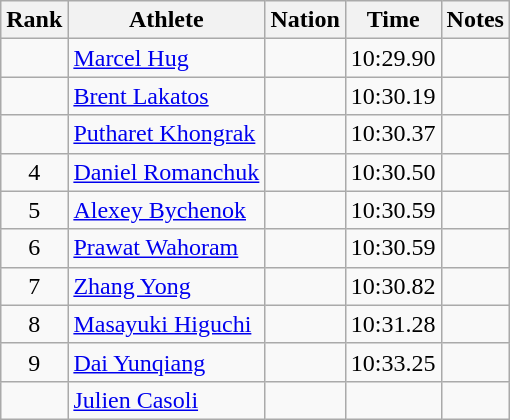<table class="wikitable sortable" style="text-align:center">
<tr>
<th>Rank</th>
<th>Athlete</th>
<th>Nation</th>
<th>Time</th>
<th>Notes</th>
</tr>
<tr>
<td></td>
<td align="left"><a href='#'>Marcel Hug</a></td>
<td align="left"></td>
<td>10:29.90</td>
<td></td>
</tr>
<tr>
<td></td>
<td align="left"><a href='#'>Brent Lakatos</a></td>
<td align="left"></td>
<td>10:30.19</td>
<td></td>
</tr>
<tr>
<td></td>
<td align="left"><a href='#'>Putharet Khongrak</a></td>
<td align="left"></td>
<td>10:30.37</td>
<td></td>
</tr>
<tr>
<td>4</td>
<td align="left"><a href='#'>Daniel Romanchuk</a></td>
<td align="left"></td>
<td>10:30.50</td>
<td></td>
</tr>
<tr>
<td>5</td>
<td align="left"><a href='#'>Alexey Bychenok</a></td>
<td align="left"></td>
<td>10:30.59</td>
<td></td>
</tr>
<tr>
<td>6</td>
<td align="left"><a href='#'>Prawat Wahoram</a></td>
<td align="left"></td>
<td>10:30.59</td>
<td></td>
</tr>
<tr>
<td>7</td>
<td align="left"><a href='#'>Zhang Yong</a></td>
<td align="left"></td>
<td>10:30.82</td>
<td></td>
</tr>
<tr>
<td>8</td>
<td align="left"><a href='#'>Masayuki Higuchi</a></td>
<td align="left"></td>
<td>10:31.28</td>
<td></td>
</tr>
<tr>
<td>9</td>
<td align="left"><a href='#'>Dai Yunqiang</a></td>
<td align="left"></td>
<td>10:33.25</td>
<td></td>
</tr>
<tr>
<td></td>
<td align="left"><a href='#'>Julien Casoli</a></td>
<td align="left"></td>
<td></td>
<td></td>
</tr>
</table>
